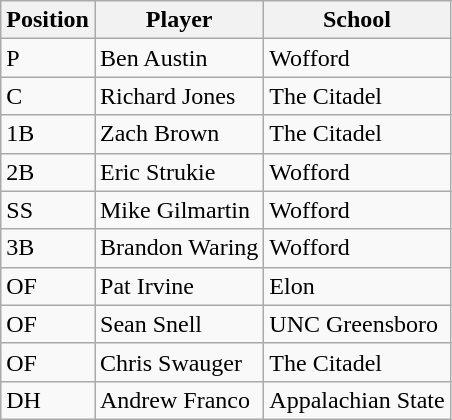<table class="wikitable">
<tr>
<th>Position</th>
<th>Player</th>
<th>School</th>
</tr>
<tr>
<td>P</td>
<td>Ben Austin</td>
<td>Wofford</td>
</tr>
<tr>
<td>C</td>
<td>Richard Jones</td>
<td>The Citadel</td>
</tr>
<tr>
<td>1B</td>
<td>Zach Brown</td>
<td>The Citadel</td>
</tr>
<tr>
<td>2B</td>
<td>Eric Strukie</td>
<td>Wofford</td>
</tr>
<tr>
<td>SS</td>
<td>Mike Gilmartin</td>
<td>Wofford</td>
</tr>
<tr>
<td>3B</td>
<td>Brandon Waring</td>
<td>Wofford</td>
</tr>
<tr>
<td>OF</td>
<td>Pat Irvine</td>
<td>Elon</td>
</tr>
<tr>
<td>OF</td>
<td>Sean Snell</td>
<td>UNC Greensboro</td>
</tr>
<tr>
<td>OF</td>
<td>Chris Swauger</td>
<td>The Citadel</td>
</tr>
<tr>
<td>DH</td>
<td>Andrew Franco</td>
<td>Appalachian State</td>
</tr>
</table>
